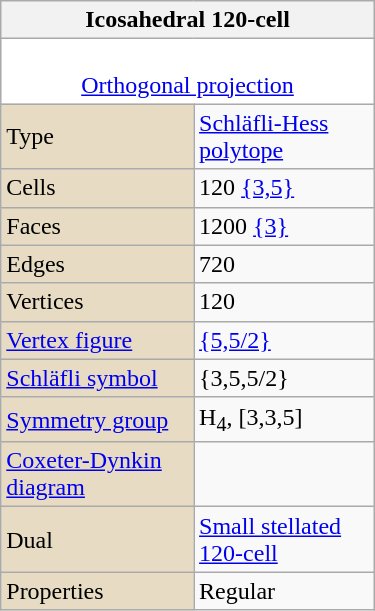<table class="wikitable" align="right" style="margin-left:10px" width="250">
<tr>
<th bgcolor=#e7dcc3 colspan=2>Icosahedral 120-cell</th>
</tr>
<tr>
<td bgcolor=#ffffff align=center colspan=2><br><a href='#'>Orthogonal projection</a></td>
</tr>
<tr>
<td bgcolor=#e7dcc3>Type</td>
<td><a href='#'>Schläfli-Hess polytope</a></td>
</tr>
<tr>
<td bgcolor=#e7dcc3>Cells</td>
<td>120 <a href='#'>{3,5}</a></td>
</tr>
<tr>
<td bgcolor=#e7dcc3>Faces</td>
<td>1200 <a href='#'>{3}</a></td>
</tr>
<tr>
<td bgcolor=#e7dcc3>Edges</td>
<td>720</td>
</tr>
<tr>
<td bgcolor=#e7dcc3>Vertices</td>
<td>120</td>
</tr>
<tr>
<td bgcolor=#e7dcc3><a href='#'>Vertex figure</a></td>
<td><a href='#'>{5,5/2}</a></td>
</tr>
<tr>
<td bgcolor=#e7dcc3><a href='#'>Schläfli symbol</a></td>
<td>{3,5,5/2}</td>
</tr>
<tr>
<td bgcolor=#e7dcc3><a href='#'>Symmetry group</a></td>
<td>H<sub>4</sub>, [3,3,5]</td>
</tr>
<tr>
<td bgcolor=#e7dcc3><a href='#'>Coxeter-Dynkin diagram</a></td>
<td></td>
</tr>
<tr>
<td bgcolor=#e7dcc3>Dual</td>
<td><a href='#'>Small stellated 120-cell</a></td>
</tr>
<tr>
<td bgcolor=#e7dcc3>Properties</td>
<td>Regular</td>
</tr>
</table>
